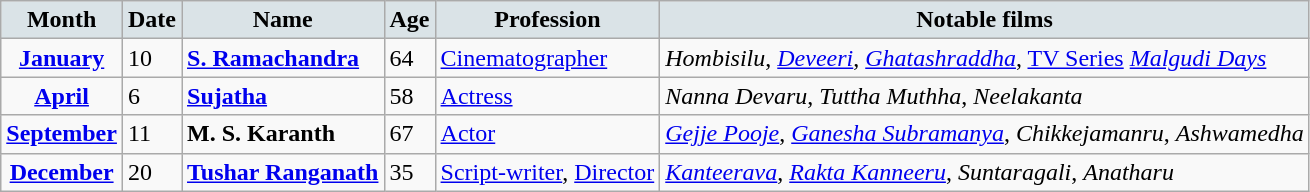<table class="wikitable">
<tr style="background:#dae3e7; text-align:center;">
<td><strong>Month</strong></td>
<td><strong>Date</strong></td>
<td><strong>Name</strong></td>
<td><strong>Age</strong></td>
<td><strong>Profession</strong></td>
<td><strong>Notable films</strong></td>
</tr>
<tr valign="top">
<td style="text-align:center; vertical-align:top;"><strong><a href='#'>January</a></strong></td>
<td>10</td>
<td><strong><a href='#'>S. Ramachandra</a></strong></td>
<td>64</td>
<td><a href='#'>Cinematographer</a></td>
<td><em>Hombisilu</em>,  <em><a href='#'>Deveeri</a></em>,  <em><a href='#'>Ghatashraddha</a></em>,  <a href='#'>TV Series</a> <em><a href='#'>Malgudi Days</a></em></td>
</tr>
<tr>
<td style="text-align:center; vertical-align:top;"><strong><a href='#'>April</a></strong></td>
<td>6</td>
<td><strong><a href='#'>Sujatha</a></strong></td>
<td>58</td>
<td><a href='#'>Actress</a></td>
<td><em>Nanna Devaru</em>, <em>Tuttha Muthha</em>, <em>Neelakanta</em></td>
</tr>
<tr>
<td style="text-align:center; vertical-align:top;"><strong><a href='#'>September</a></strong></td>
<td>11</td>
<td><strong>M. S. Karanth</strong></td>
<td>67</td>
<td><a href='#'>Actor</a></td>
<td><em><a href='#'>Gejje Pooje</a></em>, <em><a href='#'>Ganesha Subramanya</a></em>, <em>Chikkejamanru</em>, <em>Ashwamedha</em></td>
</tr>
<tr>
<td style="text-align:center; vertical-align:top;"><strong><a href='#'>December</a></strong></td>
<td>20</td>
<td><strong><a href='#'>Tushar Ranganath</a></strong></td>
<td>35</td>
<td><a href='#'>Script-writer</a>, <a href='#'>Director</a></td>
<td><em><a href='#'>Kanteerava</a></em>, <em><a href='#'>Rakta Kanneeru</a></em>, <em>Suntaragali</em>, <em>Anatharu</em></td>
</tr>
</table>
